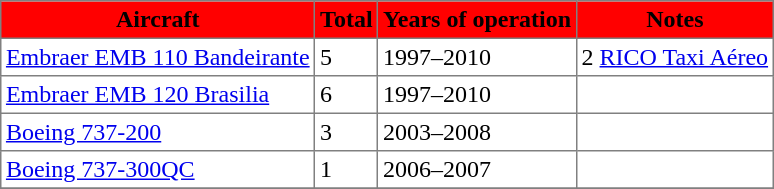<table class="toccolours sortable" border="1" cellpadding="3" style="border-collapse:collapse;margin:1em auto;">
<tr bgcolor=red>
<th>Aircraft</th>
<th>Total</th>
<th>Years of operation</th>
<th>Notes</th>
</tr>
<tr>
<td><a href='#'>Embraer EMB 110 Bandeirante</a></td>
<td>5</td>
<td>1997–2010</td>
<td>2 <a href='#'>RICO Taxi Aéreo</a></td>
</tr>
<tr>
<td><a href='#'>Embraer EMB 120 Brasilia</a></td>
<td>6</td>
<td>1997–2010</td>
<td></td>
</tr>
<tr>
<td><a href='#'>Boeing 737-200</a></td>
<td>3</td>
<td>2003–2008</td>
<td></td>
</tr>
<tr>
<td><a href='#'>Boeing 737-300QC</a></td>
<td>1</td>
<td>2006–2007</td>
<td></td>
</tr>
<tr>
</tr>
</table>
